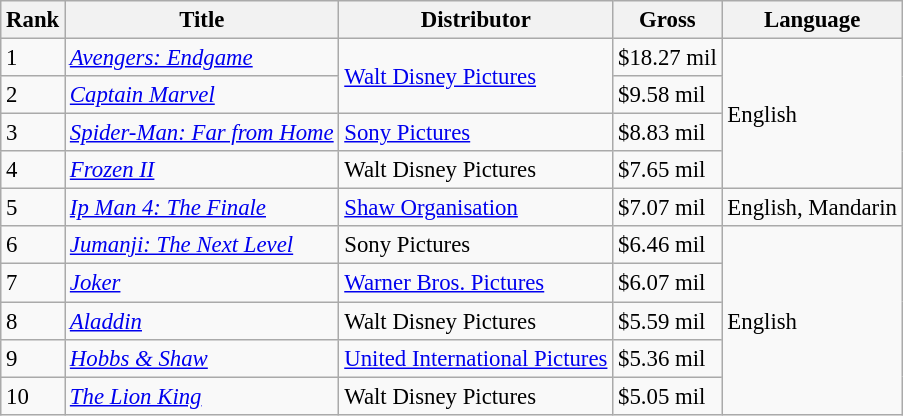<table class="wikitable" style="font-size:95%">
<tr>
<th scope="col">Rank</th>
<th scope="col">Title</th>
<th scope="col">Distributor</th>
<th scope="col">Gross</th>
<th scope="col">Language</th>
</tr>
<tr>
<td>1</td>
<td><em><a href='#'>Avengers: Endgame</a></em></td>
<td rowspan="2"><a href='#'>Walt Disney Pictures</a></td>
<td>$18.27 mil</td>
<td rowspan="4">English</td>
</tr>
<tr>
<td>2</td>
<td><em><a href='#'>Captain Marvel</a></em></td>
<td>$9.58 mil</td>
</tr>
<tr>
<td>3</td>
<td><em><a href='#'>Spider-Man: Far from Home</a></em></td>
<td><a href='#'>Sony Pictures</a></td>
<td>$8.83 mil</td>
</tr>
<tr>
<td>4</td>
<td><em><a href='#'>Frozen II</a></em></td>
<td>Walt Disney Pictures</td>
<td>$7.65 mil</td>
</tr>
<tr>
<td>5</td>
<td><em><a href='#'>Ip Man 4: The Finale</a></em></td>
<td><a href='#'>Shaw Organisation</a></td>
<td>$7.07 mil</td>
<td>English, Mandarin</td>
</tr>
<tr>
<td>6</td>
<td><em><a href='#'>Jumanji: The Next Level</a></em></td>
<td>Sony Pictures</td>
<td>$6.46 mil</td>
<td rowspan="5">English</td>
</tr>
<tr>
<td>7</td>
<td><em><a href='#'>Joker</a></em></td>
<td><a href='#'>Warner Bros. Pictures</a></td>
<td>$6.07 mil</td>
</tr>
<tr>
<td>8</td>
<td><em><a href='#'>Aladdin</a></em></td>
<td>Walt Disney Pictures</td>
<td>$5.59 mil</td>
</tr>
<tr>
<td>9</td>
<td><em><a href='#'>Hobbs & Shaw</a></em></td>
<td><a href='#'>United International Pictures</a></td>
<td>$5.36 mil</td>
</tr>
<tr>
<td>10</td>
<td><em><a href='#'>The Lion King</a></em></td>
<td>Walt Disney Pictures</td>
<td>$5.05 mil</td>
</tr>
</table>
